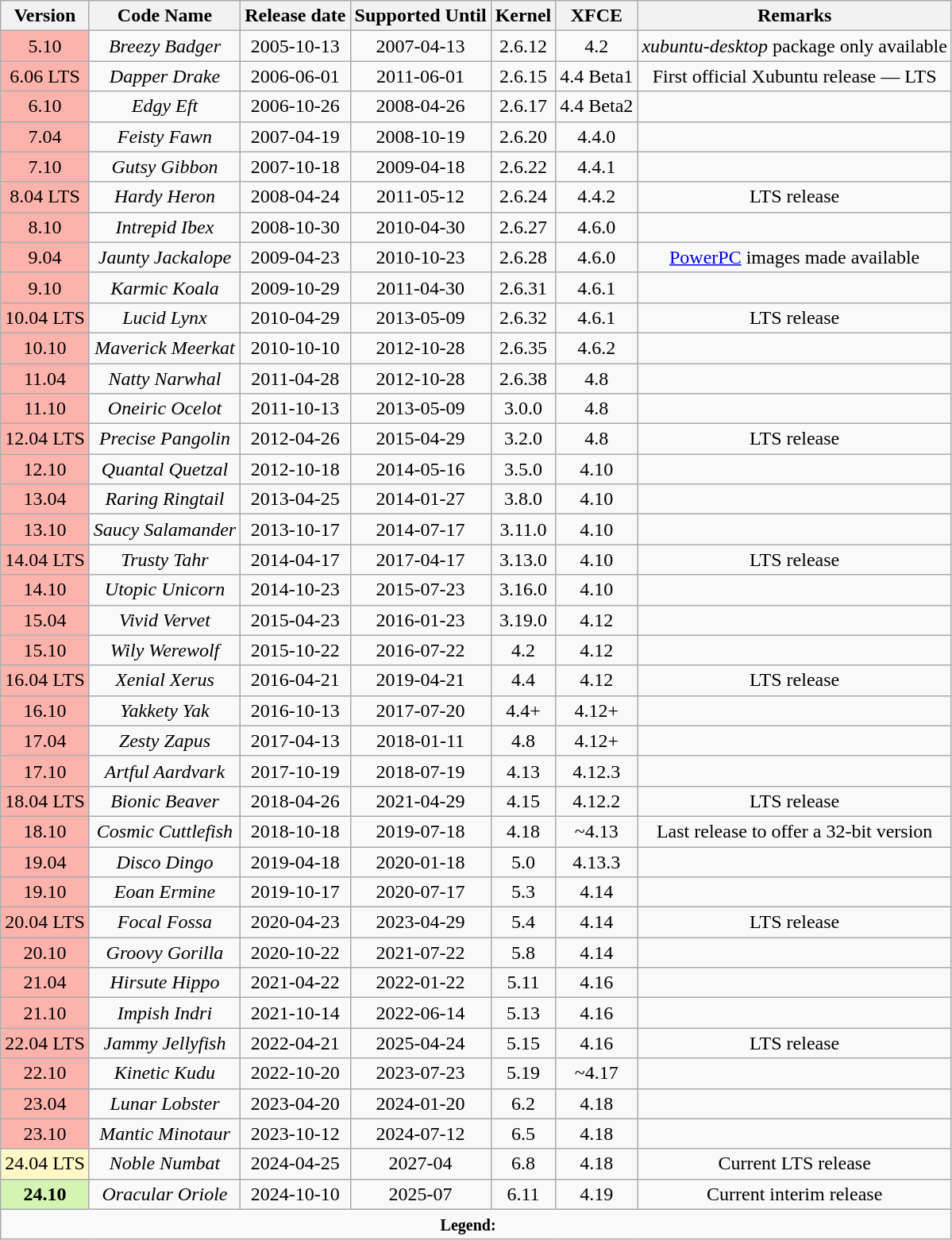<table class=wikitable style=text-align:center>
<tr>
<th>Version</th>
<th>Code Name</th>
<th>Release date</th>
<th>Supported Until</th>
<th>Kernel</th>
<th>XFCE</th>
<th>Remarks</th>
</tr>
<tr>
<td style=background:#fdb3ab>5.10</td>
<td><em>Breezy Badger</em></td>
<td>2005-10-13</td>
<td>2007-04-13</td>
<td>2.6.12</td>
<td>4.2</td>
<td><em>xubuntu-desktop</em> package only available</td>
</tr>
<tr>
<td style=background:#fdb3ab>6.06 LTS</td>
<td><em>Dapper Drake</em></td>
<td>2006-06-01</td>
<td>2011-06-01</td>
<td>2.6.15</td>
<td>4.4 Beta1</td>
<td>First official Xubuntu release — LTS</td>
</tr>
<tr>
<td style=background:#fdb3ab>6.10</td>
<td><em>Edgy Eft</em></td>
<td>2006-10-26</td>
<td>2008-04-26</td>
<td>2.6.17</td>
<td>4.4 Beta2</td>
<td></td>
</tr>
<tr>
<td style=background:#fdb3ab>7.04</td>
<td><em>Feisty Fawn</em></td>
<td>2007-04-19</td>
<td>2008-10-19</td>
<td>2.6.20</td>
<td>4.4.0</td>
<td></td>
</tr>
<tr>
<td style=background:#fdb3ab>7.10</td>
<td><em>Gutsy Gibbon</em></td>
<td>2007-10-18</td>
<td>2009-04-18</td>
<td>2.6.22</td>
<td>4.4.1</td>
<td></td>
</tr>
<tr>
<td style=background:#fdb3ab>8.04 LTS</td>
<td><em>Hardy Heron</em></td>
<td>2008-04-24</td>
<td>2011-05-12</td>
<td>2.6.24</td>
<td>4.4.2</td>
<td>LTS release</td>
</tr>
<tr>
<td style=background:#fdb3ab>8.10</td>
<td><em>Intrepid Ibex</em></td>
<td>2008-10-30</td>
<td>2010-04-30</td>
<td>2.6.27</td>
<td>4.6.0</td>
<td></td>
</tr>
<tr>
<td style=background:#fdb3ab>9.04</td>
<td><em>Jaunty Jackalope</em></td>
<td>2009-04-23</td>
<td>2010-10-23</td>
<td>2.6.28</td>
<td>4.6.0</td>
<td><a href='#'>PowerPC</a> images made available</td>
</tr>
<tr>
<td style=background:#fdb3ab>9.10</td>
<td><em>Karmic Koala</em></td>
<td>2009-10-29</td>
<td>2011-04-30</td>
<td>2.6.31</td>
<td>4.6.1</td>
<td></td>
</tr>
<tr>
<td style=background:#fdb3ab>10.04 LTS</td>
<td><em>Lucid Lynx</em></td>
<td>2010-04-29</td>
<td>2013-05-09</td>
<td>2.6.32</td>
<td>4.6.1</td>
<td>LTS release</td>
</tr>
<tr>
<td style=background:#fdb3ab>10.10</td>
<td><em>Maverick Meerkat</em></td>
<td>2010-10-10</td>
<td>2012-10-28</td>
<td>2.6.35</td>
<td>4.6.2</td>
<td></td>
</tr>
<tr>
<td style=background:#fdb3ab>11.04</td>
<td><em>Natty Narwhal</em></td>
<td>2011-04-28</td>
<td>2012-10-28</td>
<td>2.6.38</td>
<td>4.8</td>
<td></td>
</tr>
<tr>
<td style=background:#fdb3ab>11.10</td>
<td><em>Oneiric Ocelot</em></td>
<td>2011-10-13</td>
<td>2013-05-09</td>
<td>3.0.0</td>
<td>4.8</td>
<td></td>
</tr>
<tr>
<td style=background:#fdb3ab>12.04 LTS</td>
<td><em>Precise Pangolin</em></td>
<td>2012-04-26</td>
<td>2015-04-29</td>
<td>3.2.0</td>
<td>4.8</td>
<td>LTS release</td>
</tr>
<tr>
<td style=background:#fdb3ab>12.10</td>
<td><em>Quantal Quetzal</em></td>
<td>2012-10-18</td>
<td>2014-05-16</td>
<td>3.5.0</td>
<td>4.10</td>
<td></td>
</tr>
<tr>
<td style=background:#fdb3ab>13.04</td>
<td><em>Raring Ringtail</em></td>
<td>2013-04-25</td>
<td>2014-01-27</td>
<td>3.8.0</td>
<td>4.10</td>
<td></td>
</tr>
<tr>
<td style=background:#fdb3ab>13.10</td>
<td><em>Saucy Salamander</em></td>
<td>2013-10-17</td>
<td>2014-07-17</td>
<td>3.11.0</td>
<td>4.10</td>
<td></td>
</tr>
<tr>
<td style=background:#fdb3ab>14.04 LTS</td>
<td><em>Trusty Tahr</em></td>
<td>2014-04-17</td>
<td>2017-04-17</td>
<td>3.13.0</td>
<td>4.10</td>
<td>LTS release</td>
</tr>
<tr>
<td style=background:#fdb3ab>14.10</td>
<td><em>Utopic Unicorn</em></td>
<td>2014-10-23</td>
<td>2015-07-23</td>
<td>3.16.0</td>
<td>4.10</td>
<td></td>
</tr>
<tr>
<td style=background:#fdb3ab>15.04</td>
<td><em>Vivid Vervet</em></td>
<td>2015-04-23</td>
<td>2016-01-23</td>
<td>3.19.0</td>
<td>4.12</td>
<td></td>
</tr>
<tr>
<td style=background:#fdb3ab>15.10</td>
<td><em>Wily Werewolf</em></td>
<td>2015-10-22</td>
<td>2016-07-22</td>
<td>4.2</td>
<td>4.12</td>
<td></td>
</tr>
<tr>
<td style=background:#fdb3ab>16.04 LTS</td>
<td><em>Xenial Xerus</em></td>
<td>2016-04-21</td>
<td>2019-04-21</td>
<td>4.4</td>
<td>4.12</td>
<td>LTS release</td>
</tr>
<tr>
<td style=background:#fdb3ab>16.10</td>
<td><em>Yakkety Yak</em></td>
<td>2016-10-13</td>
<td>2017-07-20</td>
<td>4.4+</td>
<td>4.12+</td>
<td></td>
</tr>
<tr>
<td style=background:#fdb3ab>17.04</td>
<td><em>Zesty Zapus</em></td>
<td>2017-04-13</td>
<td>2018-01-11</td>
<td>4.8</td>
<td>4.12+</td>
<td></td>
</tr>
<tr>
<td style=background:#fdb3ab>17.10</td>
<td><em>Artful Aardvark</em></td>
<td>2017-10-19</td>
<td>2018-07-19</td>
<td>4.13</td>
<td>4.12.3</td>
<td></td>
</tr>
<tr>
<td style=background:#fdb3ab>18.04 LTS</td>
<td><em>Bionic Beaver</em></td>
<td>2018-04-26</td>
<td>2021-04-29</td>
<td>4.15</td>
<td>4.12.2</td>
<td>LTS release</td>
</tr>
<tr>
<td style=background:#fdb3ab>18.10</td>
<td><em>Cosmic Cuttlefish</em></td>
<td>2018-10-18</td>
<td>2019-07-18</td>
<td>4.18</td>
<td>~4.13</td>
<td>Last release to offer a 32-bit version</td>
</tr>
<tr>
<td style=background:#fdb3ab>19.04</td>
<td><em>Disco Dingo</em></td>
<td>2019-04-18</td>
<td>2020-01-18</td>
<td>5.0</td>
<td>4.13.3</td>
<td></td>
</tr>
<tr>
<td style=background:#fdb3ab>19.10</td>
<td><em>Eoan Ermine</em></td>
<td>2019-10-17</td>
<td>2020-07-17</td>
<td>5.3</td>
<td>4.14</td>
<td></td>
</tr>
<tr>
<td style=background:#fdb3ab>20.04 LTS</td>
<td><em>Focal Fossa</em></td>
<td>2020-04-23</td>
<td>2023-04-29</td>
<td>5.4</td>
<td>4.14</td>
<td>LTS release</td>
</tr>
<tr>
<td style=background:#fdb3ab>20.10</td>
<td><em>Groovy Gorilla</em></td>
<td>2020-10-22</td>
<td>2021-07-22</td>
<td>5.8</td>
<td>4.14</td>
<td></td>
</tr>
<tr>
<td style=background:#fdb3ab>21.04</td>
<td><em>Hirsute Hippo</em></td>
<td>2021-04-22</td>
<td>2022-01-22</td>
<td>5.11</td>
<td>4.16</td>
<td></td>
</tr>
<tr>
<td style=background:#fdb3ab>21.10</td>
<td><em>Impish Indri</em></td>
<td>2021-10-14</td>
<td>2022-06-14</td>
<td>5.13</td>
<td>4.16</td>
<td></td>
</tr>
<tr>
<td style=background:#fdb3ab>22.04 LTS</td>
<td><em>Jammy Jellyfish</em></td>
<td>2022-04-21</td>
<td>2025-04-24</td>
<td>5.15</td>
<td>4.16</td>
<td>LTS release</td>
</tr>
<tr>
<td style=background:#fdb3ab>22.10</td>
<td><em>Kinetic Kudu</em></td>
<td>2022-10-20</td>
<td>2023-07-23</td>
<td>5.19</td>
<td>~4.17</td>
<td></td>
</tr>
<tr>
<td style=background:#fdb3ab>23.04</td>
<td><em>Lunar Lobster</em></td>
<td>2023-04-20</td>
<td>2024-01-20</td>
<td>6.2</td>
<td>4.18</td>
<td></td>
</tr>
<tr>
<td style=background:#fdb3ab>23.10</td>
<td><em>Mantic Minotaur</em></td>
<td>2023-10-12</td>
<td>2024-07-12</td>
<td>6.5</td>
<td>4.18</td>
<td></td>
</tr>
<tr>
<td style=background:#fef8c6>24.04 LTS</td>
<td><em>Noble Numbat</em></td>
<td>2024-04-25</td>
<td>2027-04</td>
<td>6.8</td>
<td>4.18</td>
<td>Current LTS release</td>
</tr>
<tr>
<th style=background:#d4f4b4>24.10</th>
<td><em>Oracular Oriole</em></td>
<td>2024-10-10</td>
<td>2025-07</td>
<td>6.11</td>
<td>4.19</td>
<td>Current interim release</td>
</tr>
<tr>
<td colspan="7"><small><strong>Legend:</strong>    </small></td>
</tr>
</table>
